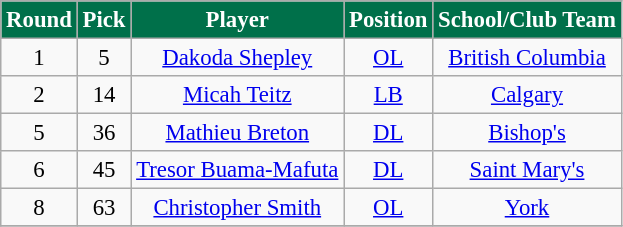<table class="wikitable" style="font-size: 95%;">
<tr>
<th style="background:#00704A;color:White;">Round</th>
<th style="background:#00704A;color:White;">Pick</th>
<th style="background:#00704A;color:White;">Player</th>
<th style="background:#00704A;color:White;">Position</th>
<th style="background:#00704A;color:White;">School/Club Team</th>
</tr>
<tr align="center">
<td>1</td>
<td>5</td>
<td><a href='#'>Dakoda Shepley</a></td>
<td><a href='#'>OL</a></td>
<td><a href='#'>British Columbia</a></td>
</tr>
<tr align="center">
<td>2</td>
<td>14</td>
<td><a href='#'>Micah Teitz</a></td>
<td><a href='#'>LB</a></td>
<td><a href='#'>Calgary</a></td>
</tr>
<tr align="center">
<td>5</td>
<td>36</td>
<td><a href='#'>Mathieu Breton</a></td>
<td><a href='#'>DL</a></td>
<td><a href='#'>Bishop's</a></td>
</tr>
<tr align="center">
<td>6</td>
<td>45</td>
<td><a href='#'>Tresor Buama-Mafuta</a></td>
<td><a href='#'>DL</a></td>
<td><a href='#'>Saint Mary's</a></td>
</tr>
<tr align="center">
<td>8</td>
<td>63</td>
<td><a href='#'>Christopher Smith</a></td>
<td><a href='#'>OL</a></td>
<td><a href='#'>York</a></td>
</tr>
<tr>
</tr>
</table>
